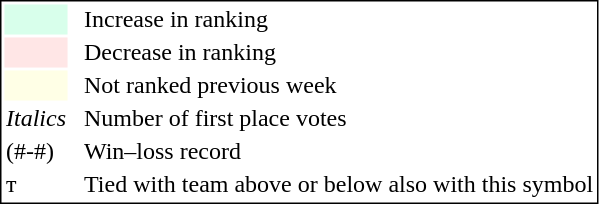<table style="border:1px solid black;">
<tr>
<td style="background:#D8FFEB; width:20px;"></td>
<td> </td>
<td>Increase in ranking</td>
</tr>
<tr>
<td style="background:#FFE6E6; width:20px;"></td>
<td> </td>
<td>Decrease in ranking</td>
</tr>
<tr>
<td style="background:#FFFFE6; width:20px;"></td>
<td> </td>
<td>Not ranked previous week</td>
</tr>
<tr>
<td><em>Italics</em></td>
<td> </td>
<td>Number of first place votes</td>
</tr>
<tr>
<td>(#-#)</td>
<td> </td>
<td>Win–loss record</td>
</tr>
<tr>
<td>т</td>
<td></td>
<td>Tied with team above or below also with this symbol</td>
</tr>
</table>
